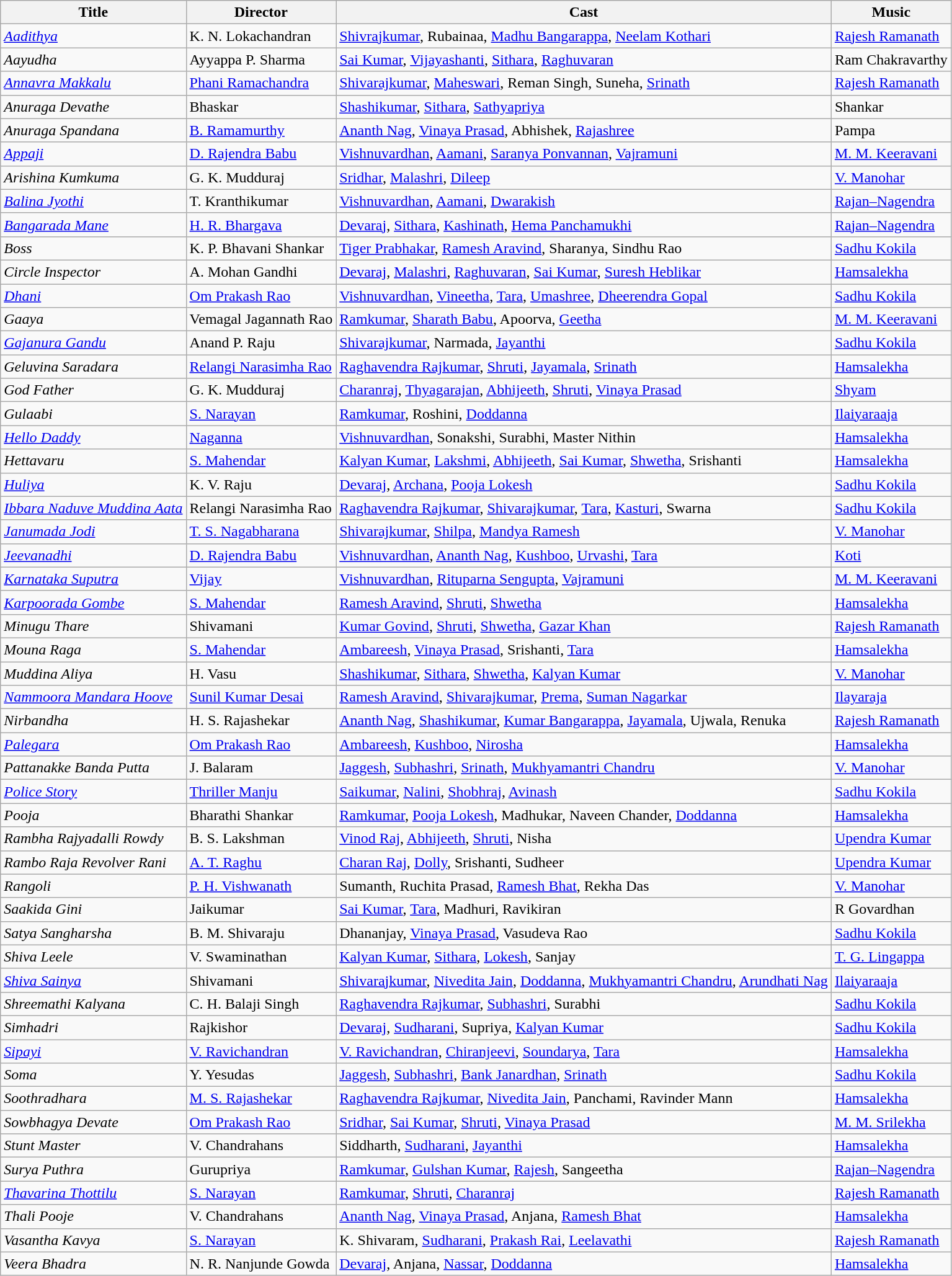<table class="wikitable">
<tr>
<th>Title</th>
<th>Director</th>
<th>Cast</th>
<th>Music</th>
</tr>
<tr>
<td><em><a href='#'>Aadithya</a></em></td>
<td>K. N. Lokachandran</td>
<td><a href='#'>Shivrajkumar</a>, Rubainaa, <a href='#'>Madhu Bangarappa</a>, <a href='#'>Neelam Kothari</a></td>
<td><a href='#'>Rajesh Ramanath</a></td>
</tr>
<tr>
<td><em>Aayudha</em></td>
<td>Ayyappa P. Sharma</td>
<td><a href='#'>Sai Kumar</a>, <a href='#'>Vijayashanti</a>, <a href='#'>Sithara</a>, <a href='#'>Raghuvaran</a></td>
<td>Ram Chakravarthy</td>
</tr>
<tr>
<td><em><a href='#'>Annavra Makkalu</a></em></td>
<td><a href='#'>Phani Ramachandra</a></td>
<td><a href='#'>Shivarajkumar</a>, <a href='#'>Maheswari</a>, Reman Singh, Suneha, <a href='#'>Srinath</a></td>
<td><a href='#'>Rajesh Ramanath</a></td>
</tr>
<tr>
<td><em>Anuraga Devathe</em></td>
<td>Bhaskar</td>
<td><a href='#'>Shashikumar</a>, <a href='#'>Sithara</a>, <a href='#'>Sathyapriya</a></td>
<td>Shankar</td>
</tr>
<tr>
<td><em>Anuraga Spandana</em></td>
<td><a href='#'>B. Ramamurthy</a></td>
<td><a href='#'>Ananth Nag</a>, <a href='#'>Vinaya Prasad</a>, Abhishek, <a href='#'>Rajashree</a></td>
<td>Pampa</td>
</tr>
<tr>
<td><em><a href='#'>Appaji</a></em></td>
<td><a href='#'>D. Rajendra Babu</a></td>
<td><a href='#'>Vishnuvardhan</a>, <a href='#'>Aamani</a>, <a href='#'>Saranya Ponvannan</a>, <a href='#'>Vajramuni</a></td>
<td><a href='#'>M. M. Keeravani</a></td>
</tr>
<tr>
<td><em>Arishina Kumkuma</em></td>
<td>G. K. Mudduraj</td>
<td><a href='#'>Sridhar</a>, <a href='#'>Malashri</a>, <a href='#'>Dileep</a></td>
<td><a href='#'>V. Manohar</a></td>
</tr>
<tr>
<td><em><a href='#'>Balina Jyothi</a></em></td>
<td>T. Kranthikumar</td>
<td><a href='#'>Vishnuvardhan</a>, <a href='#'>Aamani</a>, <a href='#'>Dwarakish</a></td>
<td><a href='#'>Rajan–Nagendra</a></td>
</tr>
<tr>
<td><em><a href='#'>Bangarada Mane</a></em></td>
<td><a href='#'>H. R. Bhargava</a></td>
<td><a href='#'>Devaraj</a>, <a href='#'>Sithara</a>, <a href='#'>Kashinath</a>, <a href='#'>Hema Panchamukhi</a></td>
<td><a href='#'>Rajan–Nagendra</a></td>
</tr>
<tr>
<td><em>Boss</em></td>
<td>K. P. Bhavani Shankar</td>
<td><a href='#'>Tiger Prabhakar</a>, <a href='#'>Ramesh Aravind</a>, Sharanya, Sindhu Rao</td>
<td><a href='#'>Sadhu Kokila</a></td>
</tr>
<tr>
<td><em>Circle Inspector</em></td>
<td>A. Mohan Gandhi</td>
<td><a href='#'>Devaraj</a>, <a href='#'>Malashri</a>, <a href='#'>Raghuvaran</a>, <a href='#'>Sai Kumar</a>, <a href='#'>Suresh Heblikar</a></td>
<td><a href='#'>Hamsalekha</a></td>
</tr>
<tr>
<td><em><a href='#'>Dhani</a></em></td>
<td><a href='#'>Om Prakash Rao</a></td>
<td><a href='#'>Vishnuvardhan</a>, <a href='#'>Vineetha</a>, <a href='#'>Tara</a>, <a href='#'>Umashree</a>, <a href='#'>Dheerendra Gopal</a></td>
<td><a href='#'>Sadhu Kokila</a></td>
</tr>
<tr>
<td><em>Gaaya</em></td>
<td>Vemagal Jagannath Rao</td>
<td><a href='#'>Ramkumar</a>, <a href='#'>Sharath Babu</a>, Apoorva, <a href='#'>Geetha</a></td>
<td><a href='#'>M. M. Keeravani</a></td>
</tr>
<tr>
<td><em><a href='#'>Gajanura Gandu</a></em></td>
<td>Anand P. Raju</td>
<td><a href='#'>Shivarajkumar</a>, Narmada, <a href='#'>Jayanthi</a></td>
<td><a href='#'>Sadhu Kokila</a></td>
</tr>
<tr>
<td><em>Geluvina Saradara</em></td>
<td><a href='#'>Relangi Narasimha Rao</a></td>
<td><a href='#'>Raghavendra Rajkumar</a>, <a href='#'>Shruti</a>, <a href='#'>Jayamala</a>, <a href='#'>Srinath</a></td>
<td><a href='#'>Hamsalekha</a></td>
</tr>
<tr>
<td><em>God Father</em></td>
<td>G. K. Mudduraj</td>
<td><a href='#'>Charanraj</a>, <a href='#'>Thyagarajan</a>, <a href='#'>Abhijeeth</a>, <a href='#'>Shruti</a>, <a href='#'>Vinaya Prasad</a></td>
<td><a href='#'>Shyam</a></td>
</tr>
<tr>
<td><em>Gulaabi</em></td>
<td><a href='#'>S. Narayan</a></td>
<td><a href='#'>Ramkumar</a>, Roshini, <a href='#'>Doddanna</a></td>
<td><a href='#'>Ilaiyaraaja</a></td>
</tr>
<tr>
<td><em><a href='#'>Hello Daddy</a></em></td>
<td><a href='#'>Naganna</a></td>
<td><a href='#'>Vishnuvardhan</a>, Sonakshi, Surabhi, Master Nithin</td>
<td><a href='#'>Hamsalekha</a></td>
</tr>
<tr>
<td><em>Hettavaru</em></td>
<td><a href='#'>S. Mahendar</a></td>
<td><a href='#'>Kalyan Kumar</a>, <a href='#'>Lakshmi</a>, <a href='#'>Abhijeeth</a>, <a href='#'>Sai Kumar</a>, <a href='#'>Shwetha</a>, Srishanti</td>
<td><a href='#'>Hamsalekha</a></td>
</tr>
<tr>
<td><em><a href='#'>Huliya</a></em></td>
<td>K. V. Raju</td>
<td><a href='#'>Devaraj</a>, <a href='#'>Archana</a>, <a href='#'>Pooja Lokesh</a></td>
<td><a href='#'>Sadhu Kokila</a></td>
</tr>
<tr>
<td><em><a href='#'>Ibbara Naduve Muddina Aata</a></em></td>
<td>Relangi Narasimha Rao</td>
<td><a href='#'>Raghavendra Rajkumar</a>, <a href='#'>Shivarajkumar</a>, <a href='#'>Tara</a>, <a href='#'>Kasturi</a>, Swarna</td>
<td><a href='#'>Sadhu Kokila</a></td>
</tr>
<tr>
<td><em><a href='#'>Janumada Jodi</a></em></td>
<td><a href='#'>T. S. Nagabharana</a></td>
<td><a href='#'>Shivarajkumar</a>, <a href='#'>Shilpa</a>, <a href='#'>Mandya Ramesh</a></td>
<td><a href='#'>V. Manohar</a></td>
</tr>
<tr>
<td><em><a href='#'>Jeevanadhi</a></em></td>
<td><a href='#'>D. Rajendra Babu</a></td>
<td><a href='#'>Vishnuvardhan</a>, <a href='#'>Ananth Nag</a>, <a href='#'>Kushboo</a>, <a href='#'>Urvashi</a>, <a href='#'>Tara</a></td>
<td><a href='#'>Koti</a></td>
</tr>
<tr>
<td><em><a href='#'>Karnataka Suputra</a></em></td>
<td><a href='#'>Vijay</a></td>
<td><a href='#'>Vishnuvardhan</a>, <a href='#'>Rituparna Sengupta</a>, <a href='#'>Vajramuni</a></td>
<td><a href='#'>M. M. Keeravani</a></td>
</tr>
<tr>
<td><em><a href='#'>Karpoorada Gombe</a></em></td>
<td><a href='#'>S. Mahendar</a></td>
<td><a href='#'>Ramesh Aravind</a>, <a href='#'>Shruti</a>, <a href='#'>Shwetha</a></td>
<td><a href='#'>Hamsalekha</a></td>
</tr>
<tr>
<td><em>Minugu Thare</em></td>
<td>Shivamani</td>
<td><a href='#'>Kumar Govind</a>, <a href='#'>Shruti</a>, <a href='#'>Shwetha</a>, <a href='#'>Gazar Khan</a></td>
<td><a href='#'>Rajesh Ramanath</a></td>
</tr>
<tr>
<td><em>Mouna Raga</em></td>
<td><a href='#'>S. Mahendar</a></td>
<td><a href='#'>Ambareesh</a>, <a href='#'>Vinaya Prasad</a>, Srishanti, <a href='#'>Tara</a></td>
<td><a href='#'>Hamsalekha</a></td>
</tr>
<tr>
<td><em>Muddina Aliya</em></td>
<td>H. Vasu</td>
<td><a href='#'>Shashikumar</a>, <a href='#'>Sithara</a>, <a href='#'>Shwetha</a>, <a href='#'>Kalyan Kumar</a></td>
<td><a href='#'>V. Manohar</a></td>
</tr>
<tr>
<td><em><a href='#'>Nammoora Mandara Hoove</a></em></td>
<td><a href='#'>Sunil Kumar Desai</a></td>
<td><a href='#'>Ramesh Aravind</a>, <a href='#'>Shivarajkumar</a>, <a href='#'>Prema</a>, <a href='#'>Suman Nagarkar</a></td>
<td><a href='#'>Ilayaraja</a></td>
</tr>
<tr>
<td><em>Nirbandha</em></td>
<td>H. S. Rajashekar</td>
<td><a href='#'>Ananth Nag</a>, <a href='#'>Shashikumar</a>, <a href='#'>Kumar Bangarappa</a>, <a href='#'>Jayamala</a>, Ujwala, Renuka</td>
<td><a href='#'>Rajesh Ramanath</a></td>
</tr>
<tr>
<td><em><a href='#'>Palegara</a></em></td>
<td><a href='#'>Om Prakash Rao</a></td>
<td><a href='#'>Ambareesh</a>, <a href='#'>Kushboo</a>, <a href='#'>Nirosha</a></td>
<td><a href='#'>Hamsalekha</a></td>
</tr>
<tr>
<td><em>Pattanakke Banda Putta</em></td>
<td>J. Balaram</td>
<td><a href='#'>Jaggesh</a>, <a href='#'>Subhashri</a>, <a href='#'>Srinath</a>, <a href='#'>Mukhyamantri Chandru</a></td>
<td><a href='#'>V. Manohar</a></td>
</tr>
<tr>
<td><em><a href='#'>Police Story</a></em></td>
<td><a href='#'>Thriller Manju</a></td>
<td><a href='#'>Saikumar</a>, <a href='#'>Nalini</a>, <a href='#'>Shobhraj</a>, <a href='#'>Avinash</a></td>
<td><a href='#'>Sadhu Kokila</a></td>
</tr>
<tr>
<td><em>Pooja</em></td>
<td>Bharathi Shankar</td>
<td><a href='#'>Ramkumar</a>, <a href='#'>Pooja Lokesh</a>, Madhukar, Naveen Chander, <a href='#'>Doddanna</a></td>
<td><a href='#'>Hamsalekha</a></td>
</tr>
<tr>
<td><em>Rambha Rajyadalli Rowdy</em></td>
<td>B. S. Lakshman</td>
<td><a href='#'>Vinod Raj</a>, <a href='#'>Abhijeeth</a>, <a href='#'>Shruti</a>, Nisha</td>
<td><a href='#'>Upendra Kumar</a></td>
</tr>
<tr>
<td><em>Rambo Raja Revolver Rani</em></td>
<td><a href='#'>A. T. Raghu</a></td>
<td><a href='#'>Charan Raj</a>, <a href='#'>Dolly</a>, Srishanti, Sudheer</td>
<td><a href='#'>Upendra Kumar</a></td>
</tr>
<tr>
<td><em>Rangoli</em></td>
<td><a href='#'>P. H. Vishwanath</a></td>
<td>Sumanth, Ruchita Prasad, <a href='#'>Ramesh Bhat</a>, Rekha Das</td>
<td><a href='#'>V. Manohar</a></td>
</tr>
<tr>
<td><em>Saakida Gini</em></td>
<td>Jaikumar</td>
<td><a href='#'>Sai Kumar</a>, <a href='#'>Tara</a>, Madhuri, Ravikiran</td>
<td>R Govardhan</td>
</tr>
<tr>
<td><em>Satya Sangharsha</em></td>
<td>B. M. Shivaraju</td>
<td>Dhananjay, <a href='#'>Vinaya Prasad</a>, Vasudeva Rao</td>
<td><a href='#'>Sadhu Kokila</a></td>
</tr>
<tr>
<td><em>Shiva Leele</em></td>
<td>V. Swaminathan</td>
<td><a href='#'>Kalyan Kumar</a>, <a href='#'>Sithara</a>, <a href='#'>Lokesh</a>, Sanjay</td>
<td><a href='#'>T. G. Lingappa</a></td>
</tr>
<tr>
<td><em><a href='#'>Shiva Sainya</a></em></td>
<td>Shivamani</td>
<td><a href='#'>Shivarajkumar</a>, <a href='#'>Nivedita Jain</a>, <a href='#'>Doddanna</a>, <a href='#'>Mukhyamantri Chandru</a>, <a href='#'>Arundhati Nag</a></td>
<td><a href='#'>Ilaiyaraaja</a></td>
</tr>
<tr>
<td><em>Shreemathi Kalyana</em></td>
<td>C. H. Balaji Singh</td>
<td><a href='#'>Raghavendra Rajkumar</a>, <a href='#'>Subhashri</a>, Surabhi</td>
<td><a href='#'>Sadhu Kokila</a></td>
</tr>
<tr>
<td><em>Simhadri</em></td>
<td>Rajkishor</td>
<td><a href='#'>Devaraj</a>, <a href='#'>Sudharani</a>, Supriya, <a href='#'>Kalyan Kumar</a></td>
<td><a href='#'>Sadhu Kokila</a></td>
</tr>
<tr>
<td><em><a href='#'>Sipayi</a></em></td>
<td><a href='#'>V. Ravichandran</a></td>
<td><a href='#'>V. Ravichandran</a>, <a href='#'>Chiranjeevi</a>, <a href='#'>Soundarya</a>, <a href='#'>Tara</a></td>
<td><a href='#'>Hamsalekha</a></td>
</tr>
<tr>
<td><em>Soma</em></td>
<td>Y. Yesudas</td>
<td><a href='#'>Jaggesh</a>, <a href='#'>Subhashri</a>, <a href='#'>Bank Janardhan</a>, <a href='#'>Srinath</a></td>
<td><a href='#'>Sadhu Kokila</a></td>
</tr>
<tr>
<td><em>Soothradhara</em></td>
<td><a href='#'>M. S. Rajashekar</a></td>
<td><a href='#'>Raghavendra Rajkumar</a>, <a href='#'>Nivedita Jain</a>, Panchami, Ravinder Mann</td>
<td><a href='#'>Hamsalekha</a></td>
</tr>
<tr>
<td><em>Sowbhagya Devate</em></td>
<td><a href='#'>Om Prakash Rao</a></td>
<td><a href='#'>Sridhar</a>, <a href='#'>Sai Kumar</a>, <a href='#'>Shruti</a>, <a href='#'>Vinaya Prasad</a></td>
<td><a href='#'>M. M. Srilekha</a></td>
</tr>
<tr>
<td><em>Stunt Master</em></td>
<td>V. Chandrahans</td>
<td>Siddharth, <a href='#'>Sudharani</a>, <a href='#'>Jayanthi</a></td>
<td><a href='#'>Hamsalekha</a></td>
</tr>
<tr>
<td><em>Surya Puthra</em></td>
<td>Gurupriya</td>
<td><a href='#'>Ramkumar</a>, <a href='#'>Gulshan Kumar</a>, <a href='#'>Rajesh</a>, Sangeetha</td>
<td><a href='#'>Rajan–Nagendra</a></td>
</tr>
<tr>
<td><em><a href='#'>Thavarina Thottilu</a></em></td>
<td><a href='#'>S. Narayan</a></td>
<td><a href='#'>Ramkumar</a>, <a href='#'>Shruti</a>, <a href='#'>Charanraj</a></td>
<td><a href='#'>Rajesh Ramanath</a></td>
</tr>
<tr>
<td><em>Thali Pooje</em></td>
<td>V. Chandrahans</td>
<td><a href='#'>Ananth Nag</a>, <a href='#'>Vinaya Prasad</a>, Anjana, <a href='#'>Ramesh Bhat</a></td>
<td><a href='#'>Hamsalekha</a></td>
</tr>
<tr>
<td><em>Vasantha Kavya</em></td>
<td><a href='#'>S. Narayan</a></td>
<td>K. Shivaram, <a href='#'>Sudharani</a>, <a href='#'>Prakash Rai</a>, <a href='#'>Leelavathi</a></td>
<td><a href='#'>Rajesh Ramanath</a></td>
</tr>
<tr>
<td><em>Veera Bhadra</em></td>
<td>N. R. Nanjunde Gowda</td>
<td><a href='#'>Devaraj</a>, Anjana, <a href='#'>Nassar</a>, <a href='#'>Doddanna</a></td>
<td><a href='#'>Hamsalekha</a></td>
</tr>
</table>
